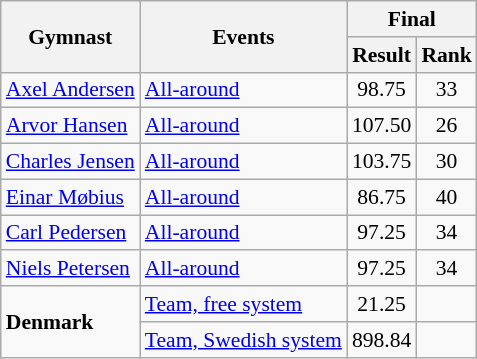<table class=wikitable style="font-size:90%">
<tr>
<th rowspan="2">Gymnast</th>
<th rowspan="2">Events</th>
<th colspan="2">Final</th>
</tr>
<tr>
<th>Result</th>
<th>Rank</th>
</tr>
<tr>
<td><a href='#'>Axel Andersen</a></td>
<td><a href='#'>All-around</a></td>
<td align=center>98.75</td>
<td align=center>33</td>
</tr>
<tr>
<td><a href='#'>Arvor Hansen</a></td>
<td><a href='#'>All-around</a></td>
<td align=center>107.50</td>
<td align=center>26</td>
</tr>
<tr>
<td><a href='#'>Charles Jensen</a></td>
<td><a href='#'>All-around</a></td>
<td align=center>103.75</td>
<td align=center>30</td>
</tr>
<tr>
<td><a href='#'>Einar Møbius</a></td>
<td><a href='#'>All-around</a></td>
<td align=center>86.75</td>
<td align=center>40</td>
</tr>
<tr>
<td><a href='#'>Carl Pedersen</a></td>
<td><a href='#'>All-around</a></td>
<td align=center>97.25</td>
<td align=center>34</td>
</tr>
<tr>
<td><a href='#'>Niels Petersen</a></td>
<td><a href='#'>All-around</a></td>
<td align=center>97.25</td>
<td align=center>34</td>
</tr>
<tr>
<td rowspan=2><strong>Denmark</strong></td>
<td><a href='#'>Team, free system</a></td>
<td align=center>21.25</td>
<td align=center></td>
</tr>
<tr>
<td><a href='#'>Team, Swedish system</a></td>
<td align=center>898.84</td>
<td align=center></td>
</tr>
</table>
